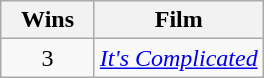<table class="wikitable plainrowheaders" style="text-align:center;">
<tr>
<th scope="col" style="width:55px;">Wins</th>
<th scope="col" style="text-align:center;">Film</th>
</tr>
<tr>
<td scope=row rowspan=1 style="text-align:center;">3</td>
<td><em><a href='#'>It's Complicated</a></em></td>
</tr>
</table>
